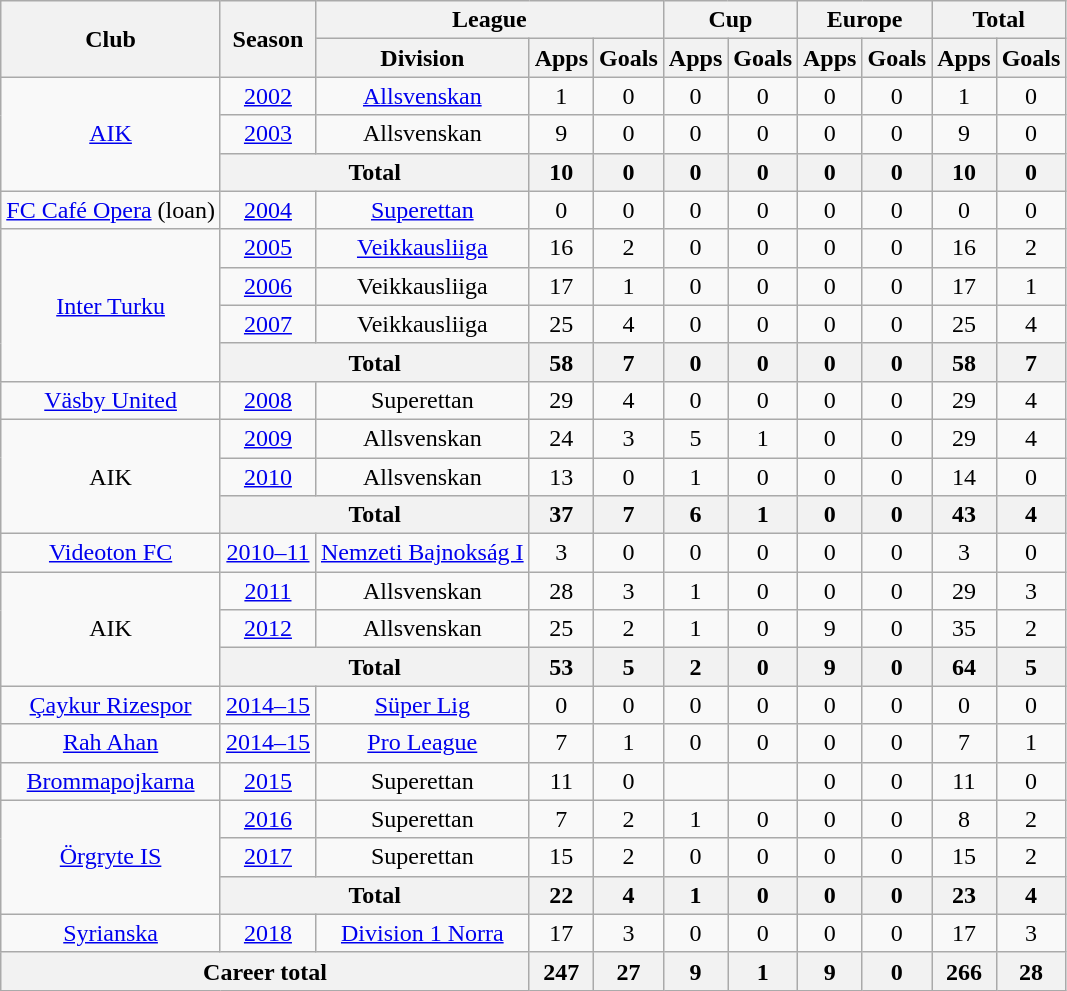<table class="wikitable" style="text-align:center">
<tr>
<th rowspan="2">Club</th>
<th rowspan="2">Season</th>
<th colspan="3">League</th>
<th colspan="2">Cup</th>
<th colspan="2">Europe</th>
<th colspan="2">Total</th>
</tr>
<tr>
<th>Division</th>
<th>Apps</th>
<th>Goals</th>
<th>Apps</th>
<th>Goals</th>
<th>Apps</th>
<th>Goals</th>
<th>Apps</th>
<th>Goals</th>
</tr>
<tr>
<td rowspan="3"><a href='#'>AIK</a></td>
<td><a href='#'>2002</a></td>
<td><a href='#'>Allsvenskan</a></td>
<td>1</td>
<td>0</td>
<td>0</td>
<td>0</td>
<td>0</td>
<td>0</td>
<td>1</td>
<td>0</td>
</tr>
<tr>
<td><a href='#'>2003</a></td>
<td>Allsvenskan</td>
<td>9</td>
<td>0</td>
<td>0</td>
<td>0</td>
<td>0</td>
<td>0</td>
<td>9</td>
<td>0</td>
</tr>
<tr>
<th colspan="2">Total</th>
<th>10</th>
<th>0</th>
<th>0</th>
<th>0</th>
<th>0</th>
<th>0</th>
<th>10</th>
<th>0</th>
</tr>
<tr>
<td><a href='#'>FC Café Opera</a> (loan)</td>
<td><a href='#'>2004</a></td>
<td><a href='#'>Superettan</a></td>
<td>0</td>
<td>0</td>
<td>0</td>
<td>0</td>
<td>0</td>
<td>0</td>
<td>0</td>
<td>0</td>
</tr>
<tr>
<td rowspan="4"><a href='#'>Inter Turku</a></td>
<td><a href='#'>2005</a></td>
<td><a href='#'>Veikkausliiga</a></td>
<td>16</td>
<td>2</td>
<td>0</td>
<td>0</td>
<td>0</td>
<td>0</td>
<td>16</td>
<td>2</td>
</tr>
<tr>
<td><a href='#'>2006</a></td>
<td>Veikkausliiga</td>
<td>17</td>
<td>1</td>
<td>0</td>
<td>0</td>
<td>0</td>
<td>0</td>
<td>17</td>
<td>1</td>
</tr>
<tr>
<td><a href='#'>2007</a></td>
<td>Veikkausliiga</td>
<td>25</td>
<td>4</td>
<td>0</td>
<td>0</td>
<td>0</td>
<td>0</td>
<td>25</td>
<td>4</td>
</tr>
<tr>
<th colspan="2">Total</th>
<th>58</th>
<th>7</th>
<th>0</th>
<th>0</th>
<th>0</th>
<th>0</th>
<th>58</th>
<th>7</th>
</tr>
<tr>
<td><a href='#'>Väsby United</a></td>
<td><a href='#'>2008</a></td>
<td>Superettan</td>
<td>29</td>
<td>4</td>
<td>0</td>
<td>0</td>
<td>0</td>
<td>0</td>
<td>29</td>
<td>4</td>
</tr>
<tr>
<td rowspan="3">AIK</td>
<td><a href='#'>2009</a></td>
<td>Allsvenskan</td>
<td>24</td>
<td>3</td>
<td>5</td>
<td>1</td>
<td>0</td>
<td>0</td>
<td>29</td>
<td>4</td>
</tr>
<tr>
<td><a href='#'>2010</a></td>
<td>Allsvenskan</td>
<td>13</td>
<td>0</td>
<td>1</td>
<td>0</td>
<td>0</td>
<td>0</td>
<td>14</td>
<td>0</td>
</tr>
<tr>
<th colspan="2">Total</th>
<th>37</th>
<th>7</th>
<th>6</th>
<th>1</th>
<th>0</th>
<th>0</th>
<th>43</th>
<th>4</th>
</tr>
<tr>
<td><a href='#'>Videoton FC</a></td>
<td><a href='#'>2010–11</a></td>
<td><a href='#'>Nemzeti Bajnokság I</a></td>
<td>3</td>
<td>0</td>
<td>0</td>
<td>0</td>
<td>0</td>
<td>0</td>
<td>3</td>
<td>0</td>
</tr>
<tr>
<td rowspan="3">AIK</td>
<td><a href='#'>2011</a></td>
<td>Allsvenskan</td>
<td>28</td>
<td>3</td>
<td>1</td>
<td>0</td>
<td>0</td>
<td>0</td>
<td>29</td>
<td>3</td>
</tr>
<tr>
<td><a href='#'>2012</a></td>
<td>Allsvenskan</td>
<td>25</td>
<td>2</td>
<td>1</td>
<td>0</td>
<td>9</td>
<td>0</td>
<td>35</td>
<td>2</td>
</tr>
<tr>
<th colspan="2">Total</th>
<th>53</th>
<th>5</th>
<th>2</th>
<th>0</th>
<th>9</th>
<th>0</th>
<th>64</th>
<th>5</th>
</tr>
<tr>
<td><a href='#'>Çaykur Rizespor</a></td>
<td><a href='#'>2014–15</a></td>
<td><a href='#'>Süper Lig</a></td>
<td>0</td>
<td>0</td>
<td>0</td>
<td>0</td>
<td>0</td>
<td>0</td>
<td>0</td>
<td>0</td>
</tr>
<tr>
<td><a href='#'>Rah Ahan</a></td>
<td><a href='#'>2014–15</a></td>
<td><a href='#'>Pro League</a></td>
<td>7</td>
<td>1</td>
<td>0</td>
<td>0</td>
<td>0</td>
<td>0</td>
<td>7</td>
<td>1</td>
</tr>
<tr>
<td><a href='#'>Brommapojkarna</a></td>
<td><a href='#'>2015</a></td>
<td>Superettan</td>
<td>11</td>
<td>0</td>
<td></td>
<td></td>
<td>0</td>
<td>0</td>
<td>11</td>
<td>0</td>
</tr>
<tr>
<td rowspan="3"><a href='#'>Örgryte IS</a></td>
<td><a href='#'>2016</a></td>
<td>Superettan</td>
<td>7</td>
<td>2</td>
<td>1</td>
<td>0</td>
<td>0</td>
<td>0</td>
<td>8</td>
<td>2</td>
</tr>
<tr>
<td><a href='#'>2017</a></td>
<td>Superettan</td>
<td>15</td>
<td>2</td>
<td>0</td>
<td>0</td>
<td>0</td>
<td>0</td>
<td>15</td>
<td>2</td>
</tr>
<tr>
<th colspan="2">Total</th>
<th>22</th>
<th>4</th>
<th>1</th>
<th>0</th>
<th>0</th>
<th>0</th>
<th>23</th>
<th>4</th>
</tr>
<tr>
<td><a href='#'>Syrianska</a></td>
<td><a href='#'>2018</a></td>
<td><a href='#'>Division 1 Norra</a></td>
<td>17</td>
<td>3</td>
<td>0</td>
<td>0</td>
<td>0</td>
<td>0</td>
<td>17</td>
<td>3</td>
</tr>
<tr>
<th colspan="3">Career total</th>
<th>247</th>
<th>27</th>
<th>9</th>
<th>1</th>
<th>9</th>
<th>0</th>
<th>266</th>
<th>28</th>
</tr>
</table>
